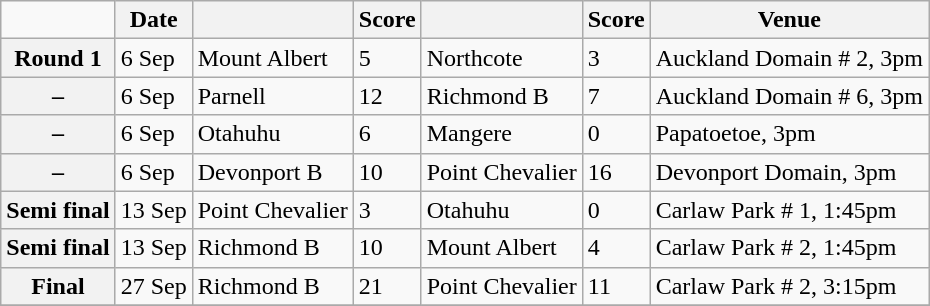<table class="wikitable mw-collapsible">
<tr>
<td></td>
<th scope="col">Date</th>
<th scope="col"></th>
<th scope="col">Score</th>
<th scope="col"></th>
<th scope="col">Score</th>
<th scope="col">Venue</th>
</tr>
<tr>
<th scope="row">Round 1</th>
<td>6 Sep </td>
<td>Mount Albert</td>
<td>5</td>
<td>Northcote</td>
<td>3</td>
<td>Auckland Domain # 2, 3pm</td>
</tr>
<tr>
<th scope="row">–</th>
<td>6 Sep</td>
<td>Parnell</td>
<td>12</td>
<td>Richmond B</td>
<td>7</td>
<td>Auckland Domain # 6, 3pm</td>
</tr>
<tr>
<th scope="row">–</th>
<td>6 Sep</td>
<td>Otahuhu</td>
<td>6</td>
<td>Mangere</td>
<td>0</td>
<td>Papatoetoe, 3pm</td>
</tr>
<tr>
<th scope="row">–</th>
<td>6 Sep</td>
<td>Devonport B</td>
<td>10</td>
<td>Point Chevalier</td>
<td>16</td>
<td>Devonport Domain, 3pm</td>
</tr>
<tr>
<th scope="row">Semi final</th>
<td>13 Sep </td>
<td>Point Chevalier</td>
<td>3</td>
<td>Otahuhu</td>
<td>0</td>
<td>Carlaw Park # 1, 1:45pm</td>
</tr>
<tr>
<th scope="row">Semi final</th>
<td>13 Sep</td>
<td>Richmond B</td>
<td>10</td>
<td>Mount Albert</td>
<td>4</td>
<td>Carlaw Park # 2, 1:45pm</td>
</tr>
<tr>
<th scope="row">Final</th>
<td>27 Sep </td>
<td>Richmond B</td>
<td>21</td>
<td>Point Chevalier</td>
<td>11</td>
<td>Carlaw Park # 2, 3:15pm</td>
</tr>
<tr>
</tr>
</table>
